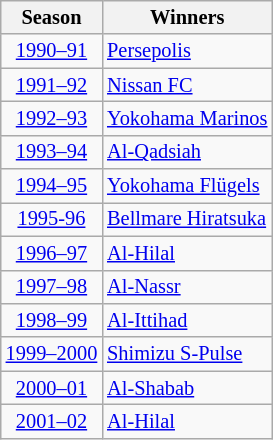<table class="wikitable floatright" style="text-align:center; font-size:85%">
<tr>
<th>Season</th>
<th>Winners</th>
</tr>
<tr>
<td><a href='#'>1990–91</a></td>
<td align=left> <a href='#'>Persepolis</a></td>
</tr>
<tr>
<td><a href='#'>1991–92</a></td>
<td align=left> <a href='#'>Nissan FC</a></td>
</tr>
<tr>
<td><a href='#'>1992–93</a></td>
<td align=left> <a href='#'>Yokohama Marinos</a></td>
</tr>
<tr>
<td><a href='#'>1993–94</a></td>
<td align=left> <a href='#'>Al-Qadsiah</a></td>
</tr>
<tr>
<td><a href='#'>1994–95</a></td>
<td align=left> <a href='#'>Yokohama Flügels</a></td>
</tr>
<tr>
<td><a href='#'>1995-96</a></td>
<td align=left> <a href='#'>Bellmare Hiratsuka</a></td>
</tr>
<tr>
<td><a href='#'>1996–97</a></td>
<td align=left> <a href='#'>Al-Hilal</a></td>
</tr>
<tr>
<td><a href='#'>1997–98</a></td>
<td align=left> <a href='#'>Al-Nassr</a></td>
</tr>
<tr>
<td><a href='#'>1998–99</a></td>
<td align=left> <a href='#'>Al-Ittihad</a></td>
</tr>
<tr>
<td><a href='#'>1999–2000</a></td>
<td align=left> <a href='#'>Shimizu S-Pulse</a></td>
</tr>
<tr>
<td><a href='#'>2000–01</a></td>
<td align=left> <a href='#'>Al-Shabab</a></td>
</tr>
<tr>
<td><a href='#'>2001–02</a></td>
<td align=left> <a href='#'>Al-Hilal</a></td>
</tr>
</table>
